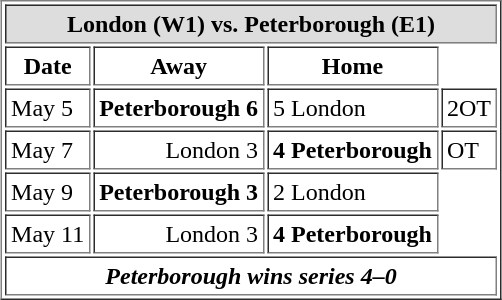<table align=center cellpadding="3" border="1">
<tr>
<th bgcolor="#DDDDDD" colspan="4">London (W1) vs. Peterborough (E1)</th>
</tr>
<tr>
<th>Date</th>
<th>Away</th>
<th>Home</th>
</tr>
<tr>
<td>May 5</td>
<td align="right"><strong>Peterborough 6</strong></td>
<td>5 London</td>
<td>2OT</td>
</tr>
<tr>
<td>May 7</td>
<td align="right">London 3</td>
<td><strong>4 Peterborough</strong></td>
<td>OT</td>
</tr>
<tr>
<td>May 9</td>
<td align="right"><strong>Peterborough 3</strong></td>
<td>2 London</td>
</tr>
<tr>
<td>May 11</td>
<td align="right">London 3</td>
<td><strong>4 Peterborough</strong></td>
</tr>
<tr>
<td align="center" colspan="4"><strong><em>Peterborough wins series 4–0</em></strong></td>
</tr>
</table>
